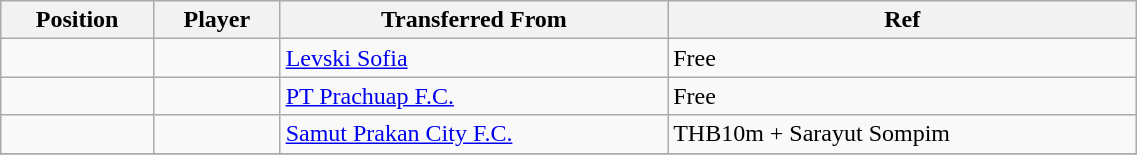<table class="wikitable sortable" style="width:60%; text-align:center; font-size:100%; text-align:left;">
<tr>
<th>Position</th>
<th>Player</th>
<th>Transferred From</th>
<th>Ref</th>
</tr>
<tr>
<td></td>
<td></td>
<td> <a href='#'>Levski Sofia</a></td>
<td>Free</td>
</tr>
<tr>
<td></td>
<td></td>
<td> <a href='#'>PT Prachuap F.C.</a></td>
<td>Free</td>
</tr>
<tr>
<td></td>
<td></td>
<td> <a href='#'>Samut Prakan City F.C.</a></td>
<td>THB10m + Sarayut Sompim <br> </td>
</tr>
<tr>
</tr>
</table>
